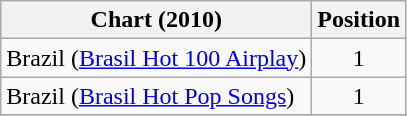<table class="wikitable sortable">
<tr>
<th>Chart (2010)</th>
<th>Position</th>
</tr>
<tr>
<td>Brazil (<a href='#'>Brasil Hot 100 Airplay</a>)</td>
<td style="text-align:center;">1</td>
</tr>
<tr>
<td>Brazil (<a href='#'>Brasil Hot Pop Songs</a>)</td>
<td style="text-align:center;">1</td>
</tr>
<tr>
</tr>
</table>
